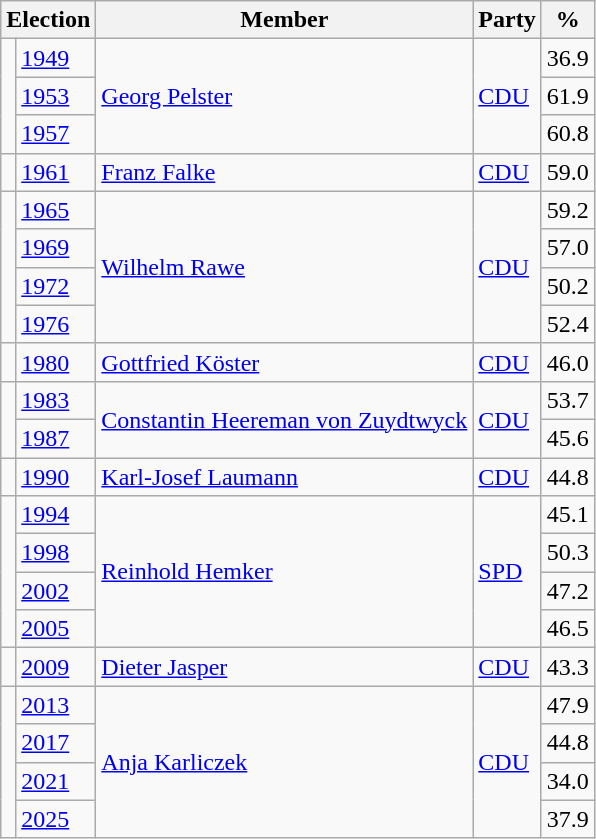<table class=wikitable>
<tr>
<th colspan=2>Election</th>
<th>Member</th>
<th>Party</th>
<th>%</th>
</tr>
<tr>
<td rowspan=3 bgcolor=></td>
<td><a href='#'>1949</a></td>
<td rowspan=3><a href='#'>Georg Pelster</a></td>
<td rowspan=3><a href='#'>CDU</a></td>
<td align=right>36.9</td>
</tr>
<tr>
<td><a href='#'>1953</a></td>
<td align=right>61.9</td>
</tr>
<tr>
<td><a href='#'>1957</a></td>
<td align=right>60.8</td>
</tr>
<tr>
<td bgcolor=></td>
<td><a href='#'>1961</a></td>
<td><a href='#'>Franz Falke</a></td>
<td><a href='#'>CDU</a></td>
<td align=right>59.0</td>
</tr>
<tr>
<td rowspan=4 bgcolor=></td>
<td><a href='#'>1965</a></td>
<td rowspan=4><a href='#'>Wilhelm Rawe</a></td>
<td rowspan=4><a href='#'>CDU</a></td>
<td align=right>59.2</td>
</tr>
<tr>
<td><a href='#'>1969</a></td>
<td align=right>57.0</td>
</tr>
<tr>
<td><a href='#'>1972</a></td>
<td align=right>50.2</td>
</tr>
<tr>
<td><a href='#'>1976</a></td>
<td align=right>52.4</td>
</tr>
<tr>
<td bgcolor=></td>
<td><a href='#'>1980</a></td>
<td><a href='#'>Gottfried Köster</a></td>
<td><a href='#'>CDU</a></td>
<td align=right>46.0</td>
</tr>
<tr>
<td rowspan=2 bgcolor=></td>
<td><a href='#'>1983</a></td>
<td rowspan=2><a href='#'>Constantin Heereman von Zuydtwyck</a></td>
<td rowspan=2><a href='#'>CDU</a></td>
<td align=right>53.7</td>
</tr>
<tr>
<td><a href='#'>1987</a></td>
<td align=right>45.6</td>
</tr>
<tr>
<td bgcolor=></td>
<td><a href='#'>1990</a></td>
<td><a href='#'>Karl-Josef Laumann</a></td>
<td><a href='#'>CDU</a></td>
<td align=right>44.8</td>
</tr>
<tr>
<td rowspan=4 bgcolor=></td>
<td><a href='#'>1994</a></td>
<td rowspan=4><a href='#'>Reinhold Hemker</a></td>
<td rowspan=4><a href='#'>SPD</a></td>
<td align=right>45.1</td>
</tr>
<tr>
<td><a href='#'>1998</a></td>
<td align=right>50.3</td>
</tr>
<tr>
<td><a href='#'>2002</a></td>
<td align=right>47.2</td>
</tr>
<tr>
<td><a href='#'>2005</a></td>
<td align=right>46.5</td>
</tr>
<tr>
<td bgcolor=></td>
<td><a href='#'>2009</a></td>
<td><a href='#'>Dieter Jasper</a></td>
<td><a href='#'>CDU</a></td>
<td align=right>43.3</td>
</tr>
<tr>
<td rowspan=4 bgcolor=></td>
<td><a href='#'>2013</a></td>
<td rowspan=4><a href='#'>Anja Karliczek</a></td>
<td rowspan=4><a href='#'>CDU</a></td>
<td align=right>47.9</td>
</tr>
<tr>
<td><a href='#'>2017</a></td>
<td align=right>44.8</td>
</tr>
<tr>
<td><a href='#'>2021</a></td>
<td align=right>34.0</td>
</tr>
<tr>
<td><a href='#'>2025</a></td>
<td align=right>37.9</td>
</tr>
</table>
